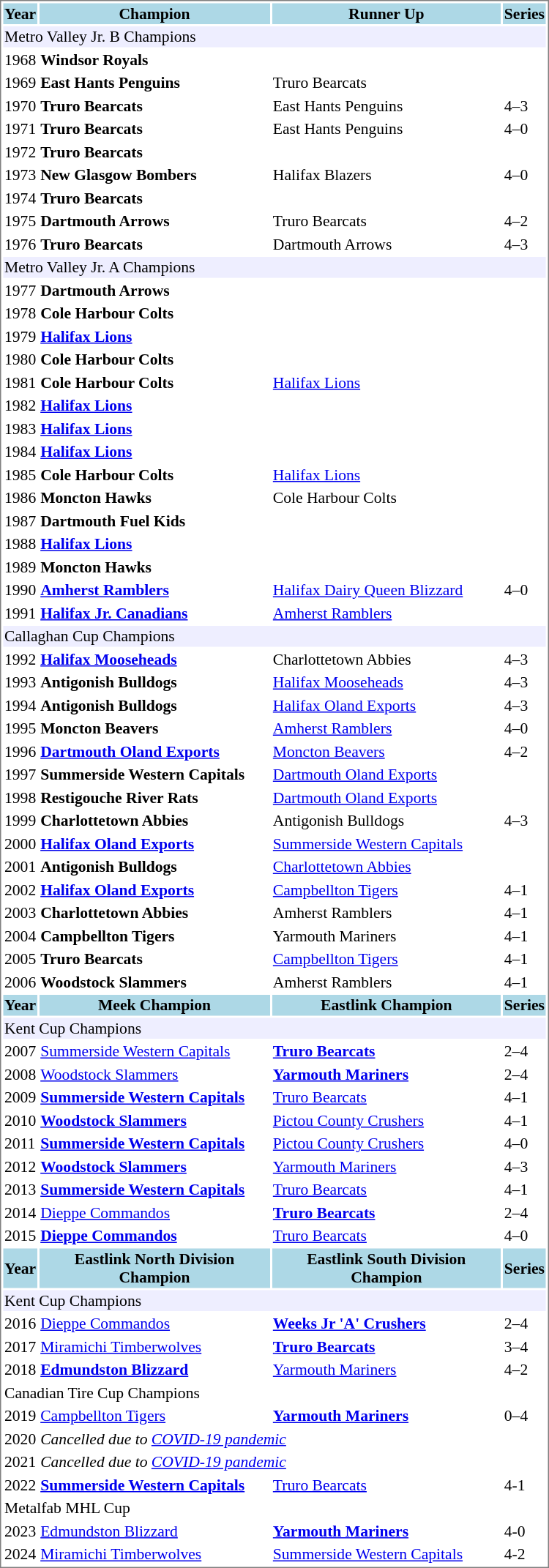<table cellpadding="1" width="500px" style="font-size: 90%; border: 1px solid gray;">
<tr align="center">
<th style="background: #ADD8E6;" width="25"><strong>Year</strong></th>
<th style="background: #ADD8E6;"><strong>Champion</strong></th>
<th style="background: #ADD8E6;"><strong>Runner Up</strong></th>
<th style="background: #ADD8E6;"><strong>Series</strong></th>
</tr>
<tr align="left" bgcolor="#eeeeff">
<td colspan="4">Metro Valley Jr. B Champions</td>
</tr>
<tr align="left">
<td>1968</td>
<td><strong>Windsor Royals</strong></td>
<td></td>
<td></td>
</tr>
<tr align="left">
<td>1969</td>
<td><strong>East Hants Penguins</strong></td>
<td>Truro Bearcats</td>
<td></td>
</tr>
<tr align="left">
<td>1970</td>
<td><strong>Truro Bearcats</strong></td>
<td>East Hants Penguins</td>
<td>4–3</td>
</tr>
<tr align="left">
<td>1971</td>
<td><strong>Truro Bearcats</strong></td>
<td>East Hants Penguins</td>
<td>4–0</td>
</tr>
<tr align="left">
<td>1972</td>
<td><strong>Truro Bearcats</strong></td>
<td></td>
<td></td>
</tr>
<tr align="left">
<td>1973</td>
<td><strong>New Glasgow Bombers</strong></td>
<td>Halifax Blazers</td>
<td>4–0</td>
</tr>
<tr align="left">
<td>1974</td>
<td><strong>Truro Bearcats</strong></td>
<td></td>
<td></td>
</tr>
<tr align="left">
<td>1975</td>
<td><strong>Dartmouth Arrows</strong></td>
<td>Truro Bearcats</td>
<td>4–2</td>
</tr>
<tr align="left">
<td>1976</td>
<td><strong>Truro Bearcats</strong></td>
<td>Dartmouth Arrows</td>
<td>4–3</td>
</tr>
<tr align="left" bgcolor="#eeeeff">
<td colspan="4">Metro Valley Jr. A Champions</td>
</tr>
<tr align="left">
<td>1977</td>
<td><strong>Dartmouth Arrows</strong></td>
<td></td>
<td></td>
</tr>
<tr align="left">
<td>1978</td>
<td><strong>Cole Harbour Colts</strong></td>
<td></td>
<td></td>
</tr>
<tr align="left">
<td>1979</td>
<td><strong><a href='#'>Halifax Lions</a></strong></td>
<td></td>
<td></td>
</tr>
<tr align="left">
<td>1980</td>
<td><strong>Cole Harbour Colts</strong></td>
<td></td>
<td></td>
</tr>
<tr align="left">
<td>1981</td>
<td><strong>Cole Harbour Colts</strong></td>
<td><a href='#'>Halifax Lions</a></td>
<td></td>
</tr>
<tr align="left">
<td>1982</td>
<td><strong><a href='#'>Halifax Lions</a></strong></td>
<td></td>
<td></td>
</tr>
<tr align="left">
<td>1983</td>
<td><strong><a href='#'>Halifax Lions</a></strong></td>
<td></td>
<td></td>
</tr>
<tr align="left">
<td>1984</td>
<td><strong><a href='#'>Halifax Lions</a></strong></td>
<td></td>
<td></td>
</tr>
<tr align="left">
<td>1985</td>
<td><strong>Cole Harbour Colts</strong></td>
<td><a href='#'>Halifax Lions</a></td>
<td></td>
</tr>
<tr align="left">
<td>1986</td>
<td><strong>Moncton Hawks</strong></td>
<td>Cole Harbour Colts</td>
<td></td>
</tr>
<tr align="left">
<td>1987</td>
<td><strong>Dartmouth Fuel Kids</strong></td>
<td></td>
<td></td>
</tr>
<tr align="left">
<td>1988</td>
<td><strong><a href='#'>Halifax Lions</a></strong></td>
<td></td>
<td></td>
</tr>
<tr align="left">
<td>1989</td>
<td><strong>Moncton Hawks</strong></td>
<td></td>
<td></td>
</tr>
<tr align="left">
<td>1990</td>
<td><strong><a href='#'>Amherst Ramblers</a></strong></td>
<td><a href='#'>Halifax Dairy Queen Blizzard</a></td>
<td>4–0</td>
</tr>
<tr align="left">
<td>1991</td>
<td><strong><a href='#'>Halifax Jr. Canadians</a></strong></td>
<td><a href='#'>Amherst Ramblers</a></td>
<td></td>
</tr>
<tr align="left" bgcolor="#eeeeff">
<td colspan="4">Callaghan Cup Champions</td>
</tr>
<tr align="left">
<td>1992</td>
<td><strong><a href='#'>Halifax Mooseheads</a></strong></td>
<td>Charlottetown Abbies</td>
<td>4–3</td>
</tr>
<tr align="left">
<td>1993</td>
<td><strong>Antigonish Bulldogs</strong></td>
<td><a href='#'>Halifax Mooseheads</a></td>
<td>4–3</td>
</tr>
<tr align="left">
<td>1994</td>
<td><strong>Antigonish Bulldogs</strong></td>
<td><a href='#'>Halifax Oland Exports</a></td>
<td>4–3</td>
</tr>
<tr align="left">
<td>1995</td>
<td><strong>Moncton Beavers</strong></td>
<td><a href='#'>Amherst Ramblers</a></td>
<td>4–0</td>
</tr>
<tr align="left">
<td>1996</td>
<td><strong><a href='#'>Dartmouth Oland Exports</a></strong></td>
<td><a href='#'>Moncton Beavers</a></td>
<td>4–2</td>
</tr>
<tr align="left">
<td>1997</td>
<td><strong>Summerside Western Capitals</strong></td>
<td><a href='#'>Dartmouth Oland Exports</a></td>
<td></td>
</tr>
<tr align="left">
<td>1998</td>
<td><strong>Restigouche River Rats</strong></td>
<td><a href='#'>Dartmouth Oland Exports</a></td>
<td></td>
</tr>
<tr align="left">
<td>1999</td>
<td><strong>Charlottetown Abbies</strong></td>
<td>Antigonish Bulldogs</td>
<td>4–3</td>
</tr>
<tr align="left">
<td>2000</td>
<td><strong><a href='#'>Halifax Oland Exports</a></strong></td>
<td><a href='#'>Summerside Western Capitals</a></td>
<td></td>
</tr>
<tr align="left">
<td>2001</td>
<td><strong>Antigonish Bulldogs</strong></td>
<td><a href='#'>Charlottetown Abbies</a></td>
<td></td>
</tr>
<tr align="left">
<td>2002</td>
<td><strong><a href='#'>Halifax Oland Exports</a></strong></td>
<td><a href='#'>Campbellton Tigers</a></td>
<td>4–1</td>
</tr>
<tr align="left">
<td>2003</td>
<td><strong>Charlottetown Abbies</strong></td>
<td>Amherst Ramblers</td>
<td>4–1</td>
</tr>
<tr align="left">
<td>2004</td>
<td><strong>Campbellton Tigers</strong></td>
<td>Yarmouth Mariners</td>
<td>4–1</td>
</tr>
<tr align="left">
<td>2005</td>
<td><strong>Truro Bearcats</strong></td>
<td><a href='#'>Campbellton Tigers</a></td>
<td>4–1</td>
</tr>
<tr align="left">
<td>2006</td>
<td><strong>Woodstock Slammers</strong></td>
<td>Amherst Ramblers</td>
<td>4–1</td>
</tr>
<tr align="center">
<th style="background: #ADD8E6;" width="25"><strong>Year</strong></th>
<th style="background: #ADD8E6;"><strong>Meek Champion</strong></th>
<th style="background: #ADD8E6;"><strong>Eastlink Champion</strong></th>
<th style="background: #ADD8E6;"><strong>Series</strong></th>
</tr>
<tr align="left" bgcolor="#eeeeff">
<td colspan="4">Kent Cup Champions</td>
</tr>
<tr align="left">
<td>2007</td>
<td><a href='#'>Summerside Western Capitals</a></td>
<td><strong><a href='#'>Truro Bearcats</a></strong></td>
<td>2–4</td>
</tr>
<tr align="left">
<td>2008</td>
<td><a href='#'>Woodstock Slammers</a></td>
<td><strong><a href='#'>Yarmouth Mariners</a></strong></td>
<td>2–4</td>
</tr>
<tr align="left">
<td>2009</td>
<td><strong><a href='#'>Summerside Western Capitals</a></strong></td>
<td><a href='#'>Truro Bearcats</a></td>
<td>4–1</td>
</tr>
<tr align="left">
<td>2010</td>
<td><strong><a href='#'>Woodstock Slammers</a></strong></td>
<td><a href='#'>Pictou County Crushers</a></td>
<td>4–1</td>
</tr>
<tr align="left">
<td>2011</td>
<td><strong><a href='#'>Summerside Western Capitals</a></strong></td>
<td><a href='#'>Pictou County Crushers</a></td>
<td>4–0</td>
</tr>
<tr align="left">
<td>2012</td>
<td><strong><a href='#'>Woodstock Slammers</a></strong></td>
<td><a href='#'>Yarmouth Mariners</a></td>
<td>4–3</td>
</tr>
<tr align="left">
<td>2013</td>
<td><strong><a href='#'>Summerside Western Capitals</a></strong></td>
<td><a href='#'>Truro Bearcats</a></td>
<td>4–1</td>
</tr>
<tr align="left">
<td>2014</td>
<td><a href='#'>Dieppe Commandos</a></td>
<td><strong><a href='#'>Truro Bearcats</a></strong></td>
<td>2–4</td>
</tr>
<tr align=left>
<td>2015</td>
<td><strong><a href='#'>Dieppe Commandos</a></strong></td>
<td><a href='#'>Truro Bearcats</a></td>
<td>4–0</td>
</tr>
<tr align="center">
<th style="background: #ADD8E6;" width="25"><strong>Year</strong></th>
<th style="background: #ADD8E6;"><strong>Eastlink North Division Champion</strong></th>
<th style="background: #ADD8E6;"><strong>Eastlink South Division Champion</strong></th>
<th style="background: #ADD8E6;"><strong>Series</strong></th>
</tr>
<tr align="left" bgcolor="#eeeeff">
<td colspan="4">Kent Cup Champions</td>
</tr>
<tr align=left>
<td>2016</td>
<td><a href='#'>Dieppe Commandos</a></td>
<td><strong><a href='#'>Weeks Jr 'A' Crushers</a></strong></td>
<td>2–4</td>
</tr>
<tr align=left>
<td>2017</td>
<td><a href='#'>Miramichi Timberwolves</a></td>
<td><strong><a href='#'>Truro Bearcats</a></strong></td>
<td>3–4</td>
</tr>
<tr align=left>
<td>2018</td>
<td><strong><a href='#'>Edmundston Blizzard</a></strong></td>
<td><a href='#'>Yarmouth Mariners</a></td>
<td>4–2</td>
</tr>
<tr align=>
<td colspan="4">Canadian Tire Cup Champions</td>
</tr>
<tr align=left>
<td>2019</td>
<td><a href='#'>Campbellton Tigers</a></td>
<td><strong><a href='#'>Yarmouth Mariners</a></strong></td>
<td>0–4</td>
</tr>
<tr align=left>
<td>2020</td>
<td colspan=3><em>Cancelled due to <a href='#'>COVID-19 pandemic</a></em></td>
</tr>
<tr align=left>
<td>2021</td>
<td colspan=3><em>Cancelled due to <a href='#'>COVID-19 pandemic</a></em></td>
</tr>
<tr align=left>
<td>2022</td>
<td><strong><a href='#'>Summerside Western Capitals</a></strong></td>
<td><a href='#'>Truro Bearcats</a></td>
<td>4-1</td>
</tr>
<tr align=>
<td colspan="4">Metalfab MHL Cup</td>
</tr>
<tr align=left>
<td>2023</td>
<td><a href='#'>Edmundston Blizzard</a></td>
<td><strong><a href='#'>Yarmouth Mariners</a></strong></td>
<td>4-0</td>
</tr>
<tr align=left>
<td>2024</td>
<td><a href='#'>Miramichi Timberwolves</a></td>
<td><a href='#'>Summerside Western Capitals</a></td>
<td>4-2</td>
</tr>
</table>
